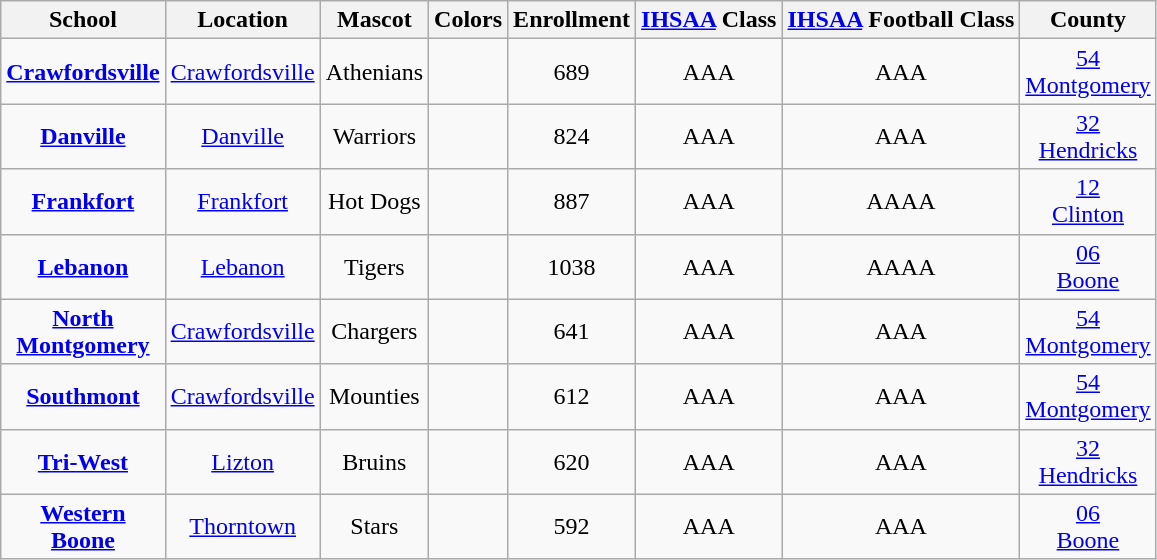<table class="wikitable" style="text-align:center;">
<tr>
<th>School</th>
<th>Location</th>
<th>Mascot</th>
<th>Colors</th>
<th>Enrollment</th>
<th><a href='#'>IHSAA</a> Class</th>
<th><a href='#'>IHSAA</a> Football Class</th>
<th>County</th>
</tr>
<tr>
<td><strong><a href='#'>Crawfordsville</a></strong></td>
<td><a href='#'>Crawfordsville</a></td>
<td>Athenians</td>
<td>  </td>
<td>689</td>
<td>AAA</td>
<td>AAA</td>
<td><a href='#'>54 <br> Montgomery</a></td>
</tr>
<tr>
<td><strong><a href='#'>Danville</a></strong></td>
<td><a href='#'>Danville</a></td>
<td>Warriors</td>
<td>  </td>
<td>824</td>
<td>AAA</td>
<td>AAA</td>
<td><a href='#'>32 <br> Hendricks</a></td>
</tr>
<tr>
<td><strong><a href='#'>Frankfort</a></strong></td>
<td><a href='#'>Frankfort</a></td>
<td>Hot Dogs</td>
<td>  </td>
<td>887</td>
<td>AAA</td>
<td>AAAA</td>
<td><a href='#'>12 <br> Clinton</a></td>
</tr>
<tr>
<td><strong><a href='#'>Lebanon</a></strong></td>
<td><a href='#'>Lebanon</a></td>
<td>Tigers</td>
<td> </td>
<td>1038</td>
<td>AAA</td>
<td>AAAA</td>
<td><a href='#'>06 <br> Boone</a></td>
</tr>
<tr>
<td><strong><a href='#'>North <br> Montgomery</a></strong></td>
<td><a href='#'>Crawfordsville</a></td>
<td>Chargers</td>
<td> </td>
<td>641</td>
<td>AAA</td>
<td>AAA</td>
<td><a href='#'>54 <br> Montgomery</a></td>
</tr>
<tr>
<td><strong><a href='#'>Southmont</a></strong></td>
<td><a href='#'>Crawfordsville</a></td>
<td>Mounties</td>
<td>  </td>
<td>612</td>
<td>AAA</td>
<td>AAA</td>
<td><a href='#'>54 <br> Montgomery</a></td>
</tr>
<tr>
<td><strong><a href='#'>Tri-West</a></strong></td>
<td><a href='#'>Lizton</a></td>
<td>Bruins</td>
<td>  </td>
<td>620</td>
<td>AAA</td>
<td>AAA</td>
<td><a href='#'>32 <br> Hendricks</a></td>
</tr>
<tr>
<td><strong><a href='#'>Western <br> Boone</a></strong></td>
<td><a href='#'>Thorntown</a></td>
<td>Stars</td>
<td> </td>
<td>592</td>
<td>AAA</td>
<td>AAA</td>
<td><a href='#'>06 <br> Boone</a></td>
</tr>
</table>
